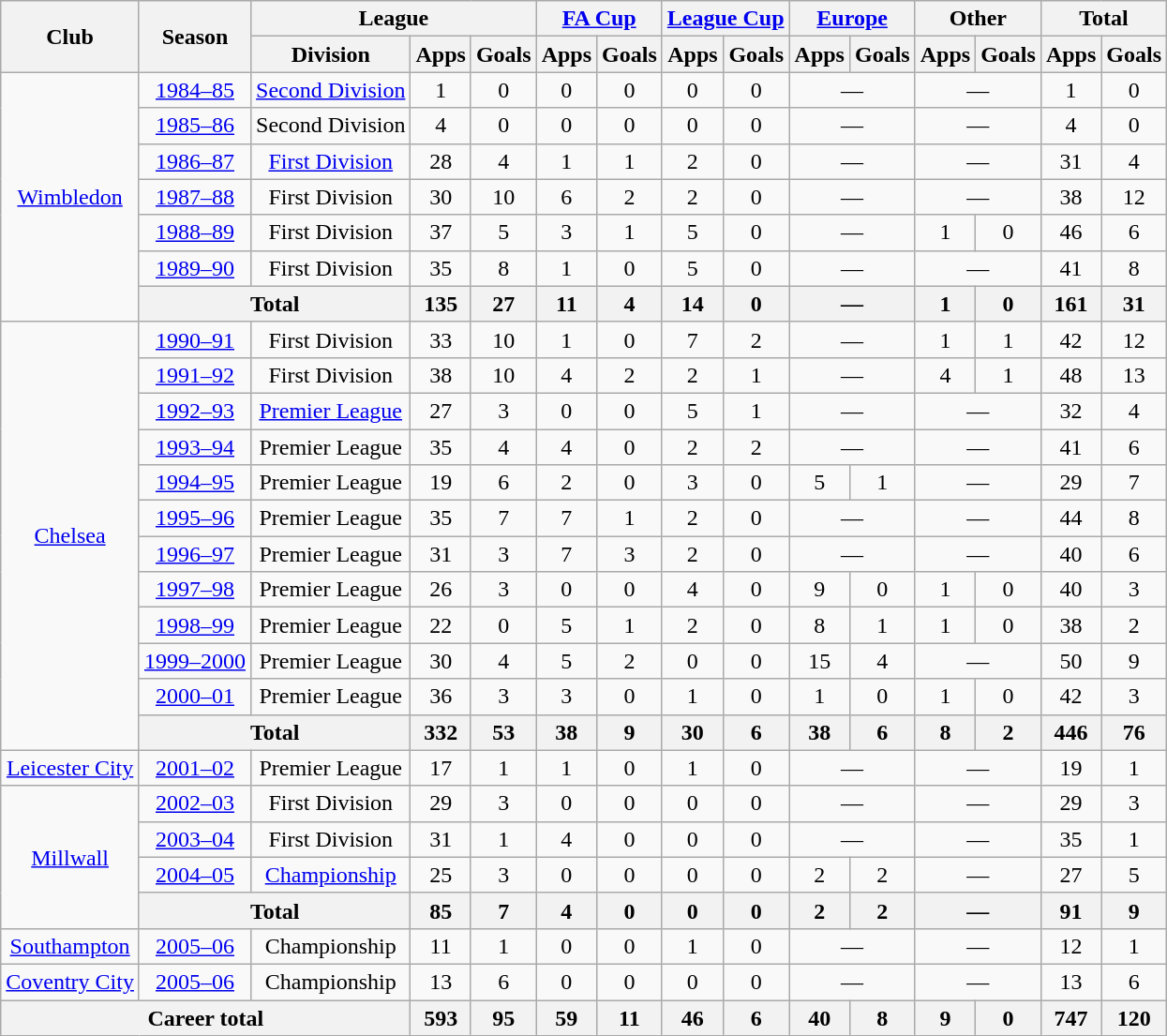<table class="wikitable" style="text-align:center">
<tr>
<th rowspan="2">Club</th>
<th rowspan="2">Season</th>
<th colspan="3">League</th>
<th colspan="2"><a href='#'>FA Cup</a></th>
<th colspan="2"><a href='#'>League Cup</a></th>
<th colspan="2"><a href='#'>Europe</a></th>
<th colspan="2">Other</th>
<th colspan="2">Total</th>
</tr>
<tr>
<th>Division</th>
<th>Apps</th>
<th>Goals</th>
<th>Apps</th>
<th>Goals</th>
<th>Apps</th>
<th>Goals</th>
<th>Apps</th>
<th>Goals</th>
<th>Apps</th>
<th>Goals</th>
<th>Apps</th>
<th>Goals</th>
</tr>
<tr>
<td rowspan="7"><a href='#'>Wimbledon</a></td>
<td><a href='#'>1984–85</a></td>
<td><a href='#'>Second Division</a></td>
<td>1</td>
<td>0</td>
<td>0</td>
<td>0</td>
<td>0</td>
<td>0</td>
<td colspan="2">—</td>
<td colspan="2">—</td>
<td>1</td>
<td>0</td>
</tr>
<tr>
<td><a href='#'>1985–86</a></td>
<td>Second Division</td>
<td>4</td>
<td>0</td>
<td>0</td>
<td>0</td>
<td>0</td>
<td>0</td>
<td colspan="2">—</td>
<td colspan="2">—</td>
<td>4</td>
<td>0</td>
</tr>
<tr>
<td><a href='#'>1986–87</a></td>
<td><a href='#'>First Division</a></td>
<td>28</td>
<td>4</td>
<td>1</td>
<td>1</td>
<td>2</td>
<td>0</td>
<td colspan="2">—</td>
<td colspan="2">—</td>
<td>31</td>
<td>4</td>
</tr>
<tr>
<td><a href='#'>1987–88</a></td>
<td>First Division</td>
<td>30</td>
<td>10</td>
<td>6</td>
<td>2</td>
<td>2</td>
<td>0</td>
<td colspan="2">—</td>
<td colspan="2">—</td>
<td>38</td>
<td>12</td>
</tr>
<tr>
<td><a href='#'>1988–89</a></td>
<td>First Division</td>
<td>37</td>
<td>5</td>
<td>3</td>
<td>1</td>
<td>5</td>
<td>0</td>
<td colspan="2">—</td>
<td>1</td>
<td>0</td>
<td>46</td>
<td>6</td>
</tr>
<tr>
<td><a href='#'>1989–90</a></td>
<td>First Division</td>
<td>35</td>
<td>8</td>
<td>1</td>
<td>0</td>
<td>5</td>
<td>0</td>
<td colspan="2">—</td>
<td colspan="2">—</td>
<td>41</td>
<td>8</td>
</tr>
<tr>
<th colspan="2">Total</th>
<th>135</th>
<th>27</th>
<th>11</th>
<th>4</th>
<th>14</th>
<th>0</th>
<th colspan="2">—</th>
<th>1</th>
<th>0</th>
<th>161</th>
<th>31</th>
</tr>
<tr>
<td rowspan="12"><a href='#'>Chelsea</a></td>
<td><a href='#'>1990–91</a></td>
<td>First Division</td>
<td>33</td>
<td>10</td>
<td>1</td>
<td>0</td>
<td>7</td>
<td>2</td>
<td colspan="2">—</td>
<td>1</td>
<td>1</td>
<td>42</td>
<td>12</td>
</tr>
<tr>
<td><a href='#'>1991–92</a></td>
<td>First Division</td>
<td>38</td>
<td>10</td>
<td>4</td>
<td>2</td>
<td>2</td>
<td>1</td>
<td colspan="2">—</td>
<td>4</td>
<td>1</td>
<td>48</td>
<td>13</td>
</tr>
<tr>
<td><a href='#'>1992–93</a></td>
<td><a href='#'>Premier League</a></td>
<td>27</td>
<td>3</td>
<td>0</td>
<td>0</td>
<td>5</td>
<td>1</td>
<td colspan="2">—</td>
<td colspan="2">—</td>
<td>32</td>
<td>4</td>
</tr>
<tr>
<td><a href='#'>1993–94</a></td>
<td>Premier League</td>
<td>35</td>
<td>4</td>
<td>4</td>
<td>0</td>
<td>2</td>
<td>2</td>
<td colspan="2">—</td>
<td colspan="2">—</td>
<td>41</td>
<td>6</td>
</tr>
<tr>
<td><a href='#'>1994–95</a></td>
<td>Premier League</td>
<td>19</td>
<td>6</td>
<td>2</td>
<td>0</td>
<td>3</td>
<td>0</td>
<td>5</td>
<td>1</td>
<td colspan="2">—</td>
<td>29</td>
<td>7</td>
</tr>
<tr>
<td><a href='#'>1995–96</a></td>
<td>Premier League</td>
<td>35</td>
<td>7</td>
<td>7</td>
<td>1</td>
<td>2</td>
<td>0</td>
<td colspan="2">—</td>
<td colspan="2">—</td>
<td>44</td>
<td>8</td>
</tr>
<tr>
<td><a href='#'>1996–97</a></td>
<td>Premier League</td>
<td>31</td>
<td>3</td>
<td>7</td>
<td>3</td>
<td>2</td>
<td>0</td>
<td colspan="2">—</td>
<td colspan="2">—</td>
<td>40</td>
<td>6</td>
</tr>
<tr>
<td><a href='#'>1997–98</a></td>
<td>Premier League</td>
<td>26</td>
<td>3</td>
<td>0</td>
<td>0</td>
<td>4</td>
<td>0</td>
<td>9</td>
<td>0</td>
<td>1</td>
<td>0</td>
<td>40</td>
<td>3</td>
</tr>
<tr>
<td><a href='#'>1998–99</a></td>
<td>Premier League</td>
<td>22</td>
<td>0</td>
<td>5</td>
<td>1</td>
<td>2</td>
<td>0</td>
<td>8</td>
<td>1</td>
<td>1</td>
<td>0</td>
<td>38</td>
<td>2</td>
</tr>
<tr>
<td><a href='#'>1999–2000</a></td>
<td>Premier League</td>
<td>30</td>
<td>4</td>
<td>5</td>
<td>2</td>
<td>0</td>
<td>0</td>
<td>15</td>
<td>4</td>
<td colspan="2">—</td>
<td>50</td>
<td>9</td>
</tr>
<tr>
<td><a href='#'>2000–01</a></td>
<td>Premier League</td>
<td>36</td>
<td>3</td>
<td>3</td>
<td>0</td>
<td>1</td>
<td>0</td>
<td>1</td>
<td>0</td>
<td>1</td>
<td>0</td>
<td>42</td>
<td>3</td>
</tr>
<tr>
<th colspan="2">Total</th>
<th>332</th>
<th>53</th>
<th>38</th>
<th>9</th>
<th>30</th>
<th>6</th>
<th>38</th>
<th>6</th>
<th>8</th>
<th>2</th>
<th>446</th>
<th>76</th>
</tr>
<tr>
<td><a href='#'>Leicester City</a></td>
<td><a href='#'>2001–02</a></td>
<td>Premier League</td>
<td>17</td>
<td>1</td>
<td>1</td>
<td>0</td>
<td>1</td>
<td>0</td>
<td colspan="2">—</td>
<td colspan="2">—</td>
<td>19</td>
<td>1</td>
</tr>
<tr>
<td rowspan="4"><a href='#'>Millwall</a></td>
<td><a href='#'>2002–03</a></td>
<td>First Division</td>
<td>29</td>
<td>3</td>
<td>0</td>
<td>0</td>
<td>0</td>
<td>0</td>
<td colspan="2">—</td>
<td colspan="2">—</td>
<td>29</td>
<td>3</td>
</tr>
<tr>
<td><a href='#'>2003–04</a></td>
<td>First Division</td>
<td>31</td>
<td>1</td>
<td>4</td>
<td>0</td>
<td>0</td>
<td>0</td>
<td colspan="2">—</td>
<td colspan="2">—</td>
<td>35</td>
<td>1</td>
</tr>
<tr>
<td><a href='#'>2004–05</a></td>
<td><a href='#'>Championship</a></td>
<td>25</td>
<td>3</td>
<td>0</td>
<td>0</td>
<td>0</td>
<td>0</td>
<td>2</td>
<td>2</td>
<td colspan="2">—</td>
<td>27</td>
<td>5</td>
</tr>
<tr>
<th colspan="2">Total</th>
<th>85</th>
<th>7</th>
<th>4</th>
<th>0</th>
<th>0</th>
<th>0</th>
<th>2</th>
<th>2</th>
<th colspan="2">—</th>
<th>91</th>
<th>9</th>
</tr>
<tr>
<td><a href='#'>Southampton</a></td>
<td><a href='#'>2005–06</a></td>
<td>Championship</td>
<td>11</td>
<td>1</td>
<td>0</td>
<td>0</td>
<td>1</td>
<td>0</td>
<td colspan="2">—</td>
<td colspan="2">—</td>
<td>12</td>
<td>1</td>
</tr>
<tr>
<td><a href='#'>Coventry City</a></td>
<td><a href='#'>2005–06</a></td>
<td>Championship</td>
<td>13</td>
<td>6</td>
<td>0</td>
<td>0</td>
<td>0</td>
<td>0</td>
<td colspan="2">—</td>
<td colspan="2">—</td>
<td>13</td>
<td>6</td>
</tr>
<tr>
<th colspan="3">Career total</th>
<th>593</th>
<th>95</th>
<th>59</th>
<th>11</th>
<th>46</th>
<th>6</th>
<th>40</th>
<th>8</th>
<th>9</th>
<th>0</th>
<th>747</th>
<th>120</th>
</tr>
</table>
